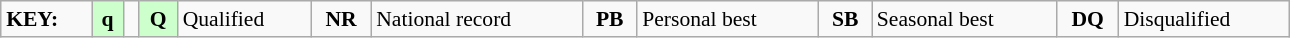<table class="wikitable" style="margin:0.5em auto; font-size:90%;position:relative;" width=68%>
<tr>
<td><strong>KEY:</strong></td>
<td bgcolor=ccffcc align=center><strong>q</strong></td>
<td></td>
<td bgcolor=ccffcc align=center><strong>Q</strong></td>
<td>Qualified</td>
<td align=center><strong>NR</strong></td>
<td>National record</td>
<td align=center><strong>PB</strong></td>
<td>Personal best</td>
<td align=center><strong>SB</strong></td>
<td>Seasonal best</td>
<td align=center><strong>DQ</strong></td>
<td>Disqualified</td>
</tr>
</table>
